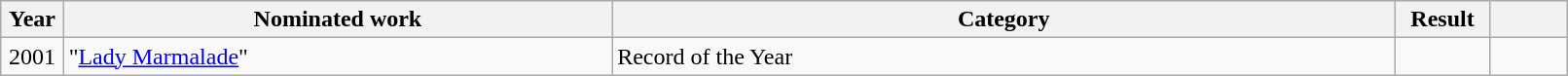<table class="wikitable plainrowheaders" style="width:85%;">
<tr>
<th scope="col" style="width:4%;">Year</th>
<th scope="col" style="width:35%;">Nominated work</th>
<th scope="col" style="width:50%;">Category</th>
<th scope="col" style="width:6%;">Result</th>
<th scope="col" style="width:6%;"></th>
</tr>
<tr>
<td align="center">2001</td>
<td>"<a href='#'>Lady Marmalade</a>"</td>
<td>Record of the Year</td>
<td></td>
<td></td>
</tr>
</table>
